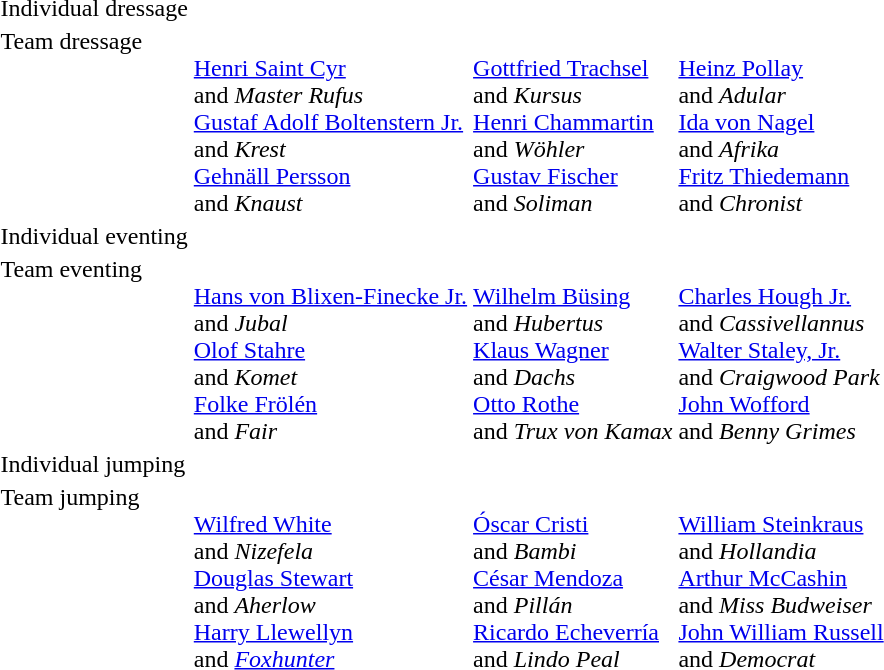<table>
<tr valign="top">
<td>Individual dressage<br></td>
<td></td>
<td></td>
<td></td>
</tr>
<tr valign="top">
<td>Team dressage<br></td>
<td><br><a href='#'>Henri Saint Cyr</a> <br> and <em>Master Rufus</em> <br> <a href='#'>Gustaf Adolf Boltenstern Jr.</a> <br> and <em>Krest</em> <br> <a href='#'>Gehnäll Persson</a> <br> and <em>Knaust</em></td>
<td><br><a href='#'>Gottfried Trachsel</a> <br> and <em>Kursus</em> <br><a href='#'>Henri Chammartin</a> <br> and <em>Wöhler</em> <br> <a href='#'>Gustav Fischer</a> <br> and <em>Soliman</em></td>
<td><br><a href='#'>Heinz Pollay</a> <br> and <em>Adular</em> <br> <a href='#'>Ida von Nagel</a> <br> and <em>Afrika</em> <br> <a href='#'>Fritz Thiedemann</a> <br> and <em>Chronist</em></td>
</tr>
<tr valign="top">
<td>Individual eventing<br></td>
<td></td>
<td></td>
<td></td>
</tr>
<tr valign="top">
<td>Team eventing<br></td>
<td><br> <a href='#'>Hans von Blixen-Finecke Jr.</a> <br> and <em>Jubal</em> <br> <a href='#'>Olof Stahre</a> <br> and <em>Komet</em> <br> <a href='#'>Folke Frölén</a> <br> and <em>Fair</em></td>
<td><br> <a href='#'>Wilhelm Büsing</a> <br> and <em>Hubertus</em> <br> <a href='#'>Klaus Wagner</a> <br> and <em>Dachs</em> <br> <a href='#'>Otto Rothe</a> <br> and <em>Trux von Kamax</em></td>
<td><br> <a href='#'>Charles Hough Jr.</a> <br> and <em>Cassivellannus</em> <br> <a href='#'>Walter Staley, Jr.</a> <br> and <em>Craigwood Park</em> <br> <a href='#'>John Wofford</a> <br> and <em>Benny Grimes</em></td>
</tr>
<tr valign="top">
<td>Individual jumping<br></td>
<td></td>
<td></td>
<td></td>
</tr>
<tr valign="top">
<td>Team jumping<br></td>
<td><br> <a href='#'>Wilfred White</a> <br> and <em>Nizefela</em> <br> <a href='#'>Douglas Stewart</a> <br> and <em>Aherlow</em> <br> <a href='#'>Harry Llewellyn</a> <br> and <em><a href='#'>Foxhunter</a></em></td>
<td><br> <a href='#'>Óscar Cristi</a> <br> and <em>Bambi</em> <br> <a href='#'>César Mendoza</a> <br> and <em>Pillán</em>  <br> <a href='#'>Ricardo Echeverría</a> <br> and <em>Lindo Peal</em></td>
<td><br> <a href='#'>William Steinkraus</a> <br> and <em>Hollandia</em> <br> <a href='#'>Arthur McCashin</a> <br> and <em>Miss Budweiser</em> <br> <a href='#'>John William Russell</a> <br> and <em>Democrat</em></td>
</tr>
<tr>
</tr>
</table>
